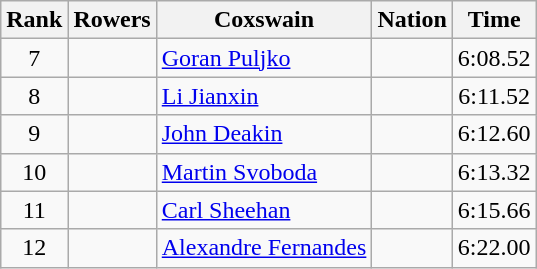<table class="wikitable sortable" style="text-align:center">
<tr>
<th>Rank</th>
<th>Rowers</th>
<th>Coxswain</th>
<th>Nation</th>
<th>Time</th>
</tr>
<tr>
<td>7</td>
<td align=left data-sort-value="Marušić, Sead"></td>
<td align=left data-sort-value="Puljko, Goran"><a href='#'>Goran Puljko</a></td>
<td align=left></td>
<td>6:08.52</td>
</tr>
<tr>
<td>8</td>
<td align=left></td>
<td align=left><a href='#'>Li Jianxin</a></td>
<td align=left></td>
<td>6:11.52</td>
</tr>
<tr>
<td>9</td>
<td align=left data-sort-value="Mulkerrins, Peter"></td>
<td align=left data-sort-value="Deakin, John"><a href='#'>John Deakin</a></td>
<td align=left></td>
<td>6:12.60</td>
</tr>
<tr>
<td>10</td>
<td align=left data-sort-value="Žerava, Ivo"></td>
<td align=left data-sort-value="Svoboda, Martin"><a href='#'>Martin Svoboda</a></td>
<td align=left></td>
<td>6:13.32</td>
</tr>
<tr>
<td>11</td>
<td align=left data-sort-value="Coventry, Bill"></td>
<td align=left data-sort-value="Sheehan, Carl"><a href='#'>Carl Sheehan</a></td>
<td align=left></td>
<td>6:15.66</td>
</tr>
<tr>
<td>12</td>
<td align=left data-sort-value="Leite, Cleber"></td>
<td align=left data-sort-value="Fernandes, Alexandre"><a href='#'>Alexandre Fernandes</a></td>
<td align=left></td>
<td>6:22.00</td>
</tr>
</table>
